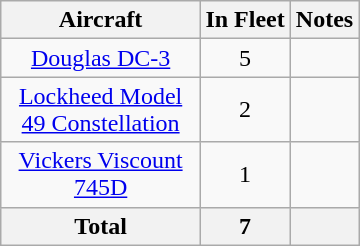<table class="wikitable" style="text-align:center; margin:0.5em auto">
<tr>
<th style="width:125px;">Aircraft</th>
<th>In Fleet</th>
<th>Notes</th>
</tr>
<tr>
<td><a href='#'>Douglas DC-3</a></td>
<td>5</td>
<td></td>
</tr>
<tr>
<td><a href='#'>Lockheed Model 49 Constellation</a></td>
<td>2</td>
<td></td>
</tr>
<tr>
<td><a href='#'>Vickers Viscount 745D</a></td>
<td>1</td>
<td></td>
</tr>
<tr>
<th>Total</th>
<th>7 </th>
<th colspan="2" class="unsortable"></th>
</tr>
</table>
